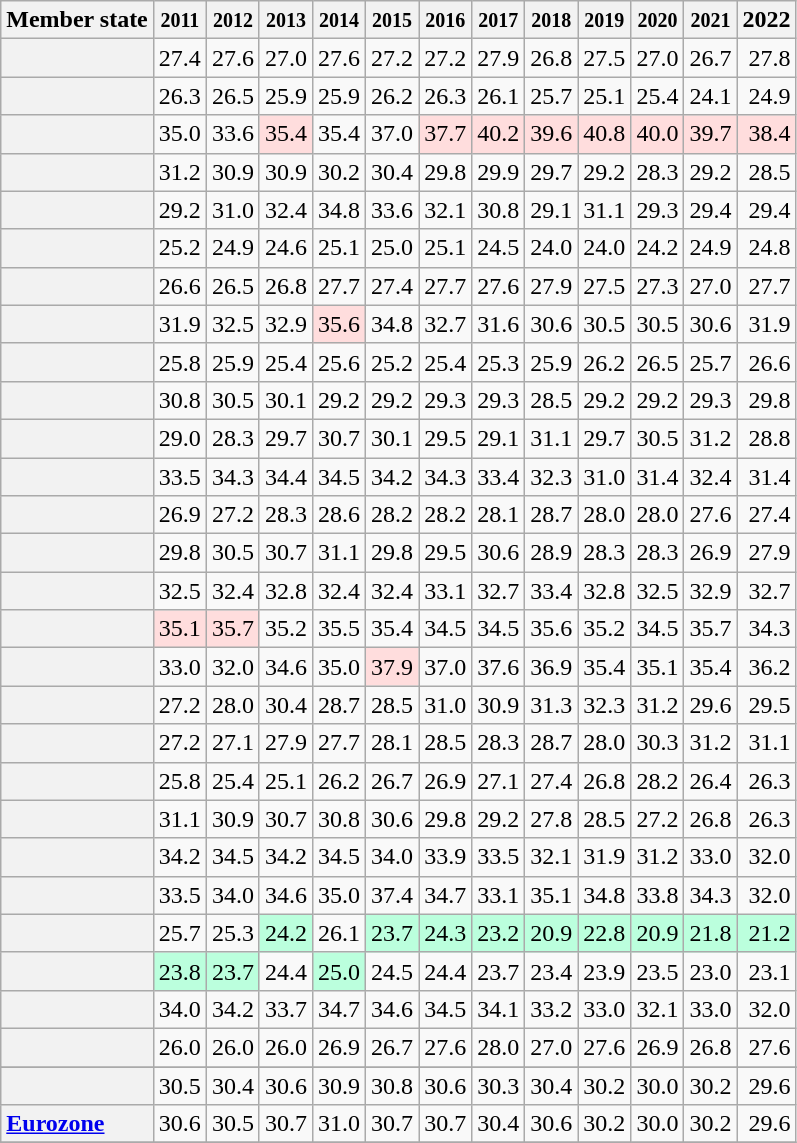<table class="wikitable sortable" style="text-align: right;">
<tr>
<th>Member state</th>
<th data-sort-type="number"><small>2011</small></th>
<th data-sort-type="number"><small>2012</small></th>
<th data-sort-type="number"><small>2013</small></th>
<th data-sort-type="number"><small>2014</small></th>
<th data-sort-type="number"><small>2015</small></th>
<th data-sort-type="number"><small>2016</small></th>
<th><small>2017</small></th>
<th><small>2018</small></th>
<th><small>2019</small></th>
<th><small>2020</small></th>
<th><small>2021</small></th>
<th>2022</th>
</tr>
<tr>
<th style="text-align:left;"></th>
<td>27.4</td>
<td>27.6</td>
<td>27.0</td>
<td>27.6</td>
<td>27.2</td>
<td>27.2</td>
<td>27.9</td>
<td>26.8</td>
<td>27.5</td>
<td>27.0</td>
<td>26.7</td>
<td>27.8</td>
</tr>
<tr>
<th style="text-align:left;"></th>
<td>26.3</td>
<td>26.5</td>
<td>25.9</td>
<td>25.9</td>
<td>26.2</td>
<td>26.3</td>
<td>26.1</td>
<td>25.7</td>
<td>25.1</td>
<td>25.4</td>
<td>24.1</td>
<td>24.9</td>
</tr>
<tr>
<th style="text-align:left;"></th>
<td>35.0</td>
<td>33.6</td>
<td bgcolor=#FFDDDD>35.4</td>
<td>35.4</td>
<td>37.0</td>
<td bgcolor=#FFDDDD>37.7</td>
<td bgcolor=#FFDDDD>40.2</td>
<td bgcolor=#FFDDDD>39.6</td>
<td bgcolor=#FFDDDD>40.8</td>
<td bgcolor=#FFDDDD>40.0</td>
<td bgcolor=#FFDDDD>39.7</td>
<td bgcolor=#FFDDDD>38.4</td>
</tr>
<tr>
<th style="text-align:left;"></th>
<td>31.2</td>
<td>30.9</td>
<td>30.9</td>
<td>30.2</td>
<td>30.4</td>
<td>29.8</td>
<td>29.9</td>
<td>29.7</td>
<td>29.2</td>
<td>28.3</td>
<td>29.2</td>
<td>28.5</td>
</tr>
<tr>
<th style="text-align:left;"></th>
<td>29.2</td>
<td>31.0</td>
<td>32.4</td>
<td>34.8</td>
<td>33.6</td>
<td>32.1</td>
<td>30.8</td>
<td>29.1</td>
<td>31.1</td>
<td>29.3</td>
<td>29.4</td>
<td>29.4</td>
</tr>
<tr>
<th style="text-align:left;"></th>
<td>25.2</td>
<td>24.9</td>
<td>24.6</td>
<td>25.1</td>
<td>25.0</td>
<td>25.1</td>
<td>24.5</td>
<td>24.0</td>
<td>24.0</td>
<td>24.2</td>
<td>24.9</td>
<td>24.8</td>
</tr>
<tr>
<th style="text-align:left;"></th>
<td>26.6</td>
<td>26.5</td>
<td>26.8</td>
<td>27.7</td>
<td>27.4</td>
<td>27.7</td>
<td>27.6</td>
<td>27.9</td>
<td>27.5</td>
<td>27.3</td>
<td>27.0</td>
<td>27.7</td>
</tr>
<tr>
<th style="text-align:left;"></th>
<td>31.9</td>
<td>32.5</td>
<td>32.9</td>
<td bgcolor=#FFDDDD>35.6</td>
<td>34.8</td>
<td>32.7</td>
<td>31.6</td>
<td>30.6</td>
<td>30.5</td>
<td>30.5</td>
<td>30.6</td>
<td>31.9</td>
</tr>
<tr>
<th style="text-align:left;"></th>
<td>25.8</td>
<td>25.9</td>
<td>25.4</td>
<td>25.6</td>
<td>25.2</td>
<td>25.4</td>
<td>25.3</td>
<td>25.9</td>
<td>26.2</td>
<td>26.5</td>
<td>25.7</td>
<td>26.6</td>
</tr>
<tr>
<th style="text-align:left;"></th>
<td>30.8</td>
<td>30.5</td>
<td>30.1</td>
<td>29.2</td>
<td>29.2</td>
<td>29.3</td>
<td>29.3</td>
<td>28.5</td>
<td>29.2</td>
<td>29.2</td>
<td>29.3</td>
<td>29.8</td>
</tr>
<tr>
<th style="text-align:left;"></th>
<td>29.0</td>
<td>28.3</td>
<td>29.7</td>
<td>30.7</td>
<td>30.1</td>
<td>29.5</td>
<td>29.1</td>
<td>31.1</td>
<td>29.7</td>
<td>30.5</td>
<td>31.2</td>
<td>28.8</td>
</tr>
<tr>
<th style="text-align:left;"></th>
<td>33.5</td>
<td>34.3</td>
<td>34.4</td>
<td>34.5</td>
<td>34.2</td>
<td>34.3</td>
<td>33.4</td>
<td>32.3</td>
<td>31.0</td>
<td>31.4</td>
<td>32.4</td>
<td>31.4</td>
</tr>
<tr>
<th style="text-align:left;"></th>
<td>26.9</td>
<td>27.2</td>
<td>28.3</td>
<td>28.6</td>
<td>28.2</td>
<td>28.2</td>
<td>28.1</td>
<td>28.7</td>
<td>28.0</td>
<td>28.0</td>
<td>27.6</td>
<td>27.4</td>
</tr>
<tr>
<th style="text-align:left;"></th>
<td>29.8</td>
<td>30.5</td>
<td>30.7</td>
<td>31.1</td>
<td>29.8</td>
<td>29.5</td>
<td>30.6</td>
<td>28.9</td>
<td>28.3</td>
<td>28.3</td>
<td>26.9</td>
<td>27.9</td>
</tr>
<tr>
<th style="text-align:left;"></th>
<td>32.5</td>
<td>32.4</td>
<td>32.8</td>
<td>32.4</td>
<td>32.4</td>
<td>33.1</td>
<td>32.7</td>
<td>33.4</td>
<td>32.8</td>
<td>32.5</td>
<td>32.9</td>
<td>32.7</td>
</tr>
<tr>
<th style="text-align:left;"></th>
<td bgcolor=#FFDDDD>35.1</td>
<td bgcolor=#FFDDDD>35.7</td>
<td>35.2</td>
<td>35.5</td>
<td>35.4</td>
<td>34.5</td>
<td>34.5</td>
<td>35.6</td>
<td>35.2</td>
<td>34.5</td>
<td>35.7</td>
<td>34.3</td>
</tr>
<tr>
<th style="text-align:left;"></th>
<td>33.0</td>
<td>32.0</td>
<td>34.6</td>
<td>35.0</td>
<td bgcolor=#FFDDDD>37.9</td>
<td>37.0</td>
<td>37.6</td>
<td>36.9</td>
<td>35.4</td>
<td>35.1</td>
<td>35.4</td>
<td>36.2</td>
</tr>
<tr>
<th style="text-align:left;"></th>
<td>27.2</td>
<td>28.0</td>
<td>30.4</td>
<td>28.7</td>
<td>28.5</td>
<td>31.0</td>
<td>30.9</td>
<td>31.3</td>
<td>32.3</td>
<td>31.2</td>
<td>29.6</td>
<td>29.5</td>
</tr>
<tr>
<th style="text-align:left;"></th>
<td>27.2</td>
<td>27.1</td>
<td>27.9</td>
<td>27.7</td>
<td>28.1</td>
<td>28.5</td>
<td>28.3</td>
<td>28.7</td>
<td>28.0</td>
<td>30.3</td>
<td>31.2</td>
<td>31.1</td>
</tr>
<tr>
<th style="text-align:left;"></th>
<td>25.8</td>
<td>25.4</td>
<td>25.1</td>
<td>26.2</td>
<td>26.7</td>
<td>26.9</td>
<td>27.1</td>
<td>27.4</td>
<td>26.8</td>
<td>28.2</td>
<td>26.4</td>
<td>26.3</td>
</tr>
<tr>
<th style="text-align:left;"></th>
<td>31.1</td>
<td>30.9</td>
<td>30.7</td>
<td>30.8</td>
<td>30.6</td>
<td>29.8</td>
<td>29.2</td>
<td>27.8</td>
<td>28.5</td>
<td>27.2</td>
<td>26.8</td>
<td>26.3</td>
</tr>
<tr>
<th style="text-align:left;"></th>
<td>34.2</td>
<td>34.5</td>
<td>34.2</td>
<td>34.5</td>
<td>34.0</td>
<td>33.9</td>
<td>33.5</td>
<td>32.1</td>
<td>31.9</td>
<td>31.2</td>
<td>33.0</td>
<td>32.0</td>
</tr>
<tr>
<th style="text-align:left;"></th>
<td>33.5</td>
<td>34.0</td>
<td>34.6</td>
<td>35.0</td>
<td>37.4</td>
<td>34.7</td>
<td>33.1</td>
<td>35.1</td>
<td>34.8</td>
<td>33.8</td>
<td>34.3</td>
<td>32.0</td>
</tr>
<tr>
<th style="text-align:left;"></th>
<td>25.7</td>
<td>25.3</td>
<td bgcolor=#BBFFDD>24.2</td>
<td>26.1</td>
<td bgcolor=#BBFFDD>23.7</td>
<td bgcolor=#BBFFDD>24.3</td>
<td bgcolor=#BBFFDD>23.2</td>
<td bgcolor=#BBFFDD>20.9</td>
<td bgcolor=#BBFFDD>22.8</td>
<td bgcolor=#BBFFDD>20.9</td>
<td bgcolor=#BBFFDD>21.8</td>
<td bgcolor=#BBFFDD>21.2</td>
</tr>
<tr>
<th style="text-align:left;"></th>
<td bgcolor=#BBFFDD>23.8</td>
<td bgcolor=#BBFFDD>23.7</td>
<td>24.4</td>
<td bgcolor=#BBFFDD>25.0</td>
<td>24.5</td>
<td>24.4</td>
<td>23.7</td>
<td>23.4</td>
<td>23.9</td>
<td>23.5</td>
<td>23.0</td>
<td>23.1</td>
</tr>
<tr>
<th style="text-align:left;"></th>
<td>34.0</td>
<td>34.2</td>
<td>33.7</td>
<td>34.7</td>
<td>34.6</td>
<td>34.5</td>
<td>34.1</td>
<td>33.2</td>
<td>33.0</td>
<td>32.1</td>
<td>33.0</td>
<td>32.0</td>
</tr>
<tr>
<th style="text-align:left;"></th>
<td>26.0</td>
<td>26.0</td>
<td>26.0</td>
<td>26.9</td>
<td>26.7</td>
<td>27.6</td>
<td>28.0</td>
<td>27.0</td>
<td>27.6</td>
<td>26.9</td>
<td>26.8</td>
<td>27.6</td>
</tr>
<tr>
</tr>
<tr class="sortbottom">
<th style="text-align:left;"></th>
<td>30.5</td>
<td>30.4</td>
<td>30.6</td>
<td>30.9</td>
<td>30.8</td>
<td>30.6</td>
<td>30.3</td>
<td>30.4</td>
<td>30.2</td>
<td>30.0</td>
<td>30.2</td>
<td>29.6</td>
</tr>
<tr class="sortbottom">
<th style="text-align:left;"><a href='#'>Eurozone</a></th>
<td>30.6</td>
<td>30.5</td>
<td>30.7</td>
<td>31.0</td>
<td>30.7</td>
<td>30.7</td>
<td>30.4</td>
<td>30.6</td>
<td>30.2</td>
<td>30.0</td>
<td>30.2</td>
<td>29.6</td>
</tr>
<tr>
</tr>
</table>
